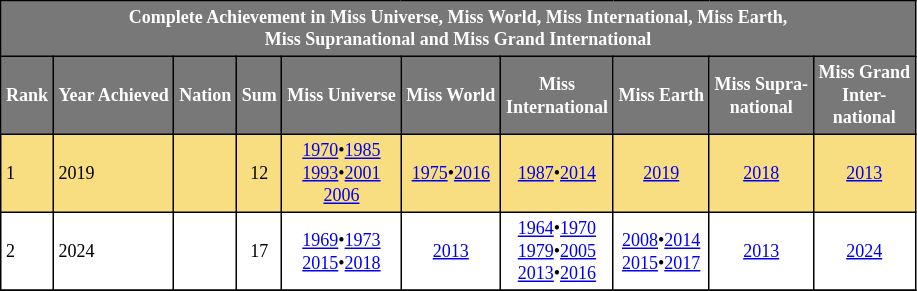<table class="sortable wiki table" border="3" cellpadding="3" cellspacing="0" style="margin: 0 1em 0 0; background: white; border: 1px #000000 solid; border-collapse: collapse; font-size: 75%;">
<tr>
<th style="background-color:#787878;color:#FFFFFF;"  colspan=10>Complete Achievement in Miss Universe, Miss World, Miss International, Miss Earth, <br> Miss Supranational and Miss Grand International</th>
</tr>
<tr>
<th style="background-color:#787878;color:#FFFFFF;">Rank</th>
<th style="background-color:#787878;color:#FFFFFF;">Year Achieved</th>
<th style="background-color:#787878;color:#FFFFFF;">Nation</th>
<th style="background-color:#787878;color:#FFFFFF;">Sum</th>
<th style="background-color:#787878;color:#FFFFFF;">Miss Universe</th>
<th style="background-color:#787878;color:#FFFFFF;">Miss World</th>
<th style="background-color:#787878;color:#FFFFFF;">Miss<br>International</th>
<th style="background-color:#787878;color:#FFFFFF;">Miss Earth</th>
<th style="background-color:#787878;color:#FFFFFF;">Miss Supra-<br>national</th>
<th style="background-color:#787878;color:#FFFFFF;">Miss Grand<br>Inter-<br>national</th>
</tr>
<tr>
<td bgcolor="#F8DE81">1</td>
<td bgcolor="#F8DE81">2019</td>
<td bgcolor="#F8DE81"></td>
<td bgcolor="#F8DE81" align="center">12</td>
<td bgcolor="#F8DE81" align="center"><a href='#'>1970</a>•<a href='#'>1985</a><br><a href='#'>1993</a>•<a href='#'>2001</a><br><a href='#'>2006</a></td>
<td bgcolor="#F8DE81" align="center"><a href='#'>1975</a>•<a href='#'>2016</a></td>
<td bgcolor="#F8DE81" align="center"><a href='#'>1987</a>•<a href='#'>2014</a></td>
<td bgcolor="#F8DE81" align="center"><a href='#'>2019</a></td>
<td bgcolor="#F8DE81" align="center"><a href='#'>2018</a></td>
<td bgcolor="#F8DE81" align="center"><a href='#'>2013</a></td>
</tr>
<tr>
<td>2</td>
<td>2024</td>
<td></td>
<td style="text-align:center;">17</td>
<td style="text-align:center;"><a href='#'>1969</a>•<a href='#'>1973</a><br><a href='#'>2015</a>•<a href='#'>2018</a></td>
<td style="text-align:center;"><a href='#'>2013</a></td>
<td style="text-align:center;"><a href='#'>1964</a>•<a href='#'>1970</a><br><a href='#'>1979</a>•<a href='#'>2005</a><br><a href='#'>2013</a>•<a href='#'>2016</a></td>
<td style="text-align:center;"><a href='#'>2008</a>•<a href='#'>2014</a><br><a href='#'>2015</a>•<a href='#'>2017</a></td>
<td style="text-align:center;"><a href='#'>2013</a></td>
<td style="text-align:center;"><a href='#'>2024</a></td>
</tr>
<tr>
</tr>
</table>
